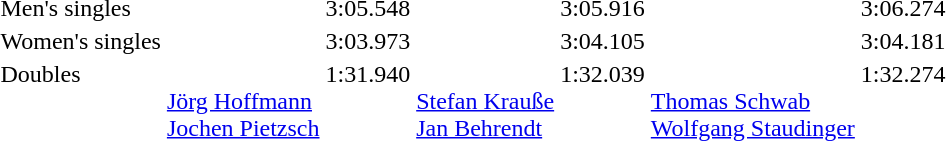<table>
<tr>
<td>Men's singles <br></td>
<td></td>
<td>3:05.548</td>
<td></td>
<td>3:05.916</td>
<td></td>
<td>3:06.274</td>
</tr>
<tr>
<td>Women's singles <br></td>
<td></td>
<td>3:03.973</td>
<td></td>
<td>3:04.105</td>
<td></td>
<td>3:04.181</td>
</tr>
<tr valign="top">
<td>Doubles <br></td>
<td><br> <a href='#'>Jörg Hoffmann</a> <br> <a href='#'>Jochen Pietzsch</a></td>
<td>1:31.940</td>
<td><br> <a href='#'>Stefan Krauße</a> <br> <a href='#'>Jan Behrendt</a></td>
<td>1:32.039</td>
<td><br> <a href='#'>Thomas Schwab</a> <br> <a href='#'>Wolfgang Staudinger</a></td>
<td>1:32.274</td>
</tr>
</table>
